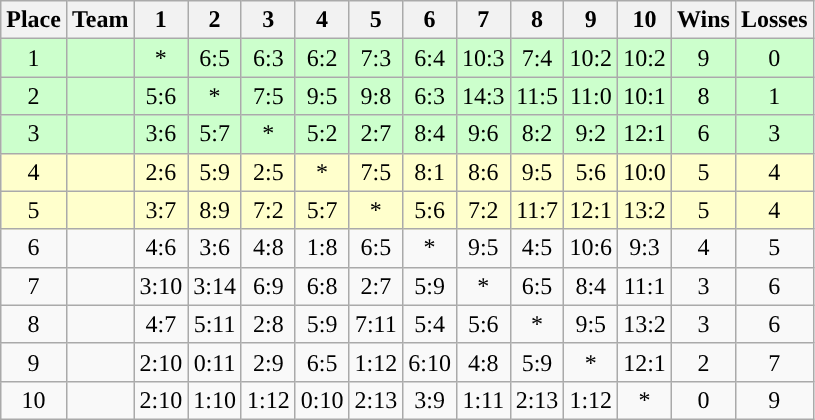<table class="wikitable" style="text-align:center;">
<tr>
<th>Place</th>
<th>Team</th>
<th width="25">1</th>
<th width="25">2</th>
<th width="25">3</th>
<th width="25">4</th>
<th width="25">5</th>
<th width="25">6</th>
<th width="25">7</th>
<th width="25">8</th>
<th width="25">9</th>
<th width="25">10</th>
<th>Wins</th>
<th>Losses</th>
</tr>
<tr bgcolor=#cfc>
<td>1</td>
<td align=left></td>
<td>*</td>
<td>6:5</td>
<td>6:3</td>
<td>6:2</td>
<td>7:3</td>
<td>6:4</td>
<td>10:3</td>
<td>7:4</td>
<td>10:2</td>
<td>10:2</td>
<td>9</td>
<td>0</td>
</tr>
<tr bgcolor=#cfc>
<td>2</td>
<td align=left></td>
<td>5:6</td>
<td>*</td>
<td>7:5</td>
<td>9:5</td>
<td>9:8</td>
<td>6:3</td>
<td>14:3</td>
<td>11:5</td>
<td>11:0</td>
<td>10:1</td>
<td>8</td>
<td>1</td>
</tr>
<tr bgcolor=#cfc>
<td>3</td>
<td align=left></td>
<td>3:6</td>
<td>5:7</td>
<td>*</td>
<td>5:2</td>
<td>2:7</td>
<td>8:4</td>
<td>9:6</td>
<td>8:2</td>
<td>9:2</td>
<td>12:1</td>
<td>6</td>
<td>3</td>
</tr>
<tr bgcolor=#ffc>
<td>4</td>
<td align=left></td>
<td>2:6</td>
<td>5:9</td>
<td>2:5</td>
<td>*</td>
<td>7:5</td>
<td>8:1</td>
<td>8:6</td>
<td>9:5</td>
<td>5:6</td>
<td>10:0</td>
<td>5</td>
<td>4</td>
</tr>
<tr bgcolor=#ffc>
<td>5</td>
<td align=left></td>
<td>3:7</td>
<td>8:9</td>
<td>7:2</td>
<td>5:7</td>
<td>*</td>
<td>5:6</td>
<td>7:2</td>
<td>11:7</td>
<td>12:1</td>
<td>13:2</td>
<td>5</td>
<td>4</td>
</tr>
<tr>
<td>6</td>
<td align=left></td>
<td>4:6</td>
<td>3:6</td>
<td>4:8</td>
<td>1:8</td>
<td>6:5</td>
<td>*</td>
<td>9:5</td>
<td>4:5</td>
<td>10:6</td>
<td>9:3</td>
<td>4</td>
<td>5</td>
</tr>
<tr>
<td>7</td>
<td align=left></td>
<td>3:10</td>
<td>3:14</td>
<td>6:9</td>
<td>6:8</td>
<td>2:7</td>
<td>5:9</td>
<td>*</td>
<td>6:5</td>
<td>8:4</td>
<td>11:1</td>
<td>3</td>
<td>6</td>
</tr>
<tr>
<td>8</td>
<td align=left></td>
<td>4:7</td>
<td>5:11</td>
<td>2:8</td>
<td>5:9</td>
<td>7:11</td>
<td>5:4</td>
<td>5:6</td>
<td>*</td>
<td>9:5</td>
<td>13:2</td>
<td>3</td>
<td>6</td>
</tr>
<tr>
<td>9</td>
<td align=left></td>
<td>2:10</td>
<td>0:11</td>
<td>2:9</td>
<td>6:5</td>
<td>1:12</td>
<td>6:10</td>
<td>4:8</td>
<td>5:9</td>
<td>*</td>
<td>12:1</td>
<td>2</td>
<td>7</td>
</tr>
<tr>
<td>10</td>
<td align=left></td>
<td>2:10</td>
<td>1:10</td>
<td>1:12</td>
<td>0:10</td>
<td>2:13</td>
<td>3:9</td>
<td>1:11</td>
<td>2:13</td>
<td>1:12</td>
<td>*</td>
<td>0</td>
<td>9</td>
</tr>
</table>
